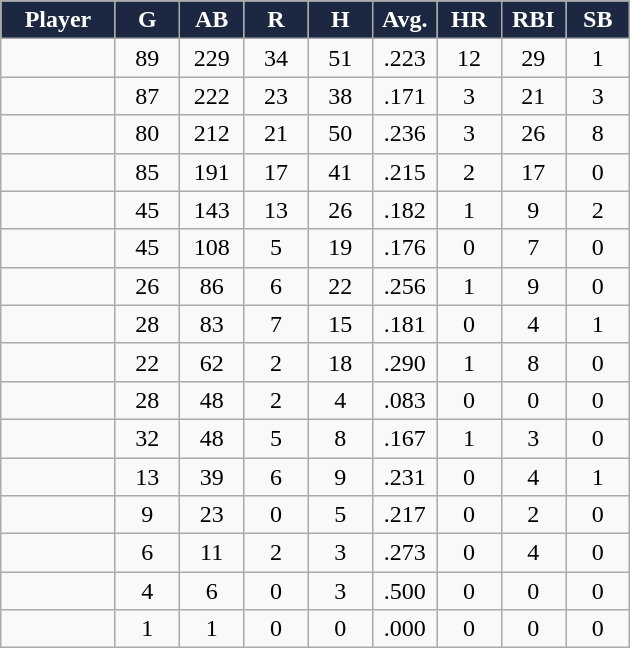<table class="wikitable sortable">
<tr>
<th style="background:#1c2841;color:white;" width="16%">Player</th>
<th style="background:#1c2841;color:white;" width="9%">G</th>
<th style="background:#1c2841;color:white;" width="9%">AB</th>
<th style="background:#1c2841;color:white;" width="9%">R</th>
<th style="background:#1c2841;color:white;" width="9%">H</th>
<th style="background:#1c2841;color:white;" width="9%">Avg.</th>
<th style="background:#1c2841;color:white;" width="9%">HR</th>
<th style="background:#1c2841;color:white;" width="9%">RBI</th>
<th style="background:#1c2841;color:white;" width="9%">SB</th>
</tr>
<tr align="center">
<td></td>
<td>89</td>
<td>229</td>
<td>34</td>
<td>51</td>
<td>.223</td>
<td>12</td>
<td>29</td>
<td>1</td>
</tr>
<tr align="center">
<td></td>
<td>87</td>
<td>222</td>
<td>23</td>
<td>38</td>
<td>.171</td>
<td>3</td>
<td>21</td>
<td>3</td>
</tr>
<tr align="center">
<td></td>
<td>80</td>
<td>212</td>
<td>21</td>
<td>50</td>
<td>.236</td>
<td>3</td>
<td>26</td>
<td>8</td>
</tr>
<tr align="center">
<td></td>
<td>85</td>
<td>191</td>
<td>17</td>
<td>41</td>
<td>.215</td>
<td>2</td>
<td>17</td>
<td>0</td>
</tr>
<tr align="center">
<td></td>
<td>45</td>
<td>143</td>
<td>13</td>
<td>26</td>
<td>.182</td>
<td>1</td>
<td>9</td>
<td>2</td>
</tr>
<tr align="center">
<td></td>
<td>45</td>
<td>108</td>
<td>5</td>
<td>19</td>
<td>.176</td>
<td>0</td>
<td>7</td>
<td>0</td>
</tr>
<tr align="center">
<td></td>
<td>26</td>
<td>86</td>
<td>6</td>
<td>22</td>
<td>.256</td>
<td>1</td>
<td>9</td>
<td>0</td>
</tr>
<tr align="center">
<td></td>
<td>28</td>
<td>83</td>
<td>7</td>
<td>15</td>
<td>.181</td>
<td>0</td>
<td>4</td>
<td>1</td>
</tr>
<tr align="center">
<td></td>
<td>22</td>
<td>62</td>
<td>2</td>
<td>18</td>
<td>.290</td>
<td>1</td>
<td>8</td>
<td>0</td>
</tr>
<tr align="center">
<td></td>
<td>28</td>
<td>48</td>
<td>2</td>
<td>4</td>
<td>.083</td>
<td>0</td>
<td>0</td>
<td>0</td>
</tr>
<tr align="center">
<td></td>
<td>32</td>
<td>48</td>
<td>5</td>
<td>8</td>
<td>.167</td>
<td>1</td>
<td>3</td>
<td>0</td>
</tr>
<tr align="center">
<td></td>
<td>13</td>
<td>39</td>
<td>6</td>
<td>9</td>
<td>.231</td>
<td>0</td>
<td>4</td>
<td>1</td>
</tr>
<tr align="center">
<td></td>
<td>9</td>
<td>23</td>
<td>0</td>
<td>5</td>
<td>.217</td>
<td>0</td>
<td>2</td>
<td>0</td>
</tr>
<tr align="center">
<td></td>
<td>6</td>
<td>11</td>
<td>2</td>
<td>3</td>
<td>.273</td>
<td>0</td>
<td>4</td>
<td>0</td>
</tr>
<tr align="center">
<td></td>
<td>4</td>
<td>6</td>
<td>0</td>
<td>3</td>
<td>.500</td>
<td>0</td>
<td>0</td>
<td>0</td>
</tr>
<tr align="center">
<td></td>
<td>1</td>
<td>1</td>
<td>0</td>
<td>0</td>
<td>.000</td>
<td>0</td>
<td>0</td>
<td>0</td>
</tr>
</table>
